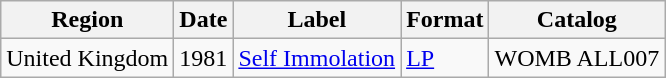<table class="wikitable">
<tr>
<th>Region</th>
<th>Date</th>
<th>Label</th>
<th>Format</th>
<th>Catalog</th>
</tr>
<tr>
<td>United Kingdom</td>
<td>1981</td>
<td><a href='#'>Self Immolation</a></td>
<td><a href='#'>LP</a></td>
<td>WOMB ALL007</td>
</tr>
</table>
